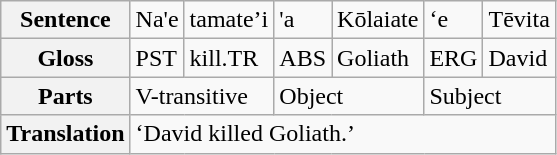<table class="wikitable">
<tr>
<th>Sentence</th>
<td>Na'e</td>
<td>tamate’i</td>
<td>'a</td>
<td>Kōlaiate</td>
<td>‘e</td>
<td>Tēvita</td>
</tr>
<tr>
<th>Gloss</th>
<td>PST</td>
<td>kill.TR</td>
<td>ABS</td>
<td>Goliath</td>
<td>ERG</td>
<td>David</td>
</tr>
<tr>
<th>Parts</th>
<td colspan="2">V-transitive</td>
<td colspan="2">Object</td>
<td colspan="2">Subject</td>
</tr>
<tr>
<th>Translation</th>
<td colspan="6">‘David killed Goliath.’</td>
</tr>
</table>
